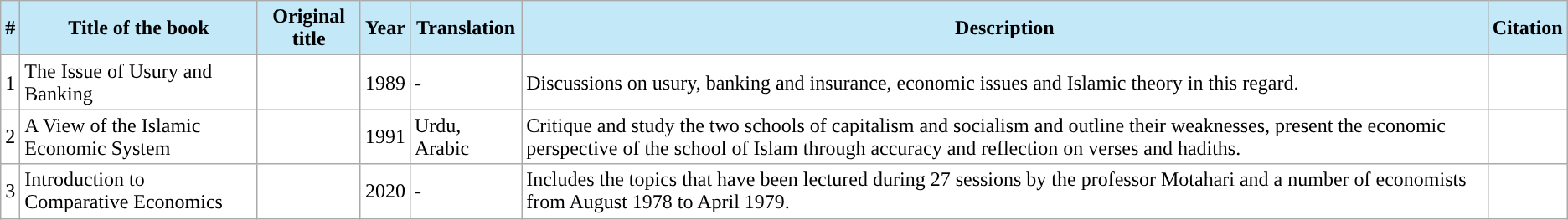<table class="wikitable" style="background-color:#ffffff; color:#000000">
<tr>
<th style="background-color:#c3e8f7;">#</th>
<th style="background-color:#c3e8f7;">Title of the book</th>
<th style="background-color:#c3e8f7;">Original title</th>
<th style="background-color:#c3e8f7;">Year</th>
<th style="background-color:#c3e8f7;">Translation</th>
<th style="background-color:#c3e8f7;">Description</th>
<th style="background-color:#c3e8f7;">Citation</th>
</tr>
<tr>
<td>1</td>
<td>The Issue of Usury and Banking</td>
<td></td>
<td>1989</td>
<td>-</td>
<td>Discussions on usury, banking and insurance, economic issues and Islamic theory in this regard.</td>
<td></td>
</tr>
<tr>
<td>2</td>
<td>A View of the Islamic Economic System</td>
<td></td>
<td>1991</td>
<td>Urdu, Arabic</td>
<td>Critique and study the two schools of capitalism and socialism and outline their weaknesses, present the economic perspective of the school of Islam through accuracy and reflection on verses and hadiths.</td>
<td></td>
</tr>
<tr>
<td>3</td>
<td>Introduction to Comparative Economics</td>
<td></td>
<td>2020</td>
<td>-</td>
<td>Includes the topics that have been lectured during 27 sessions by the professor Motahari and a number of economists from August 1978 to April 1979.</td>
<td></td>
</tr>
</table>
